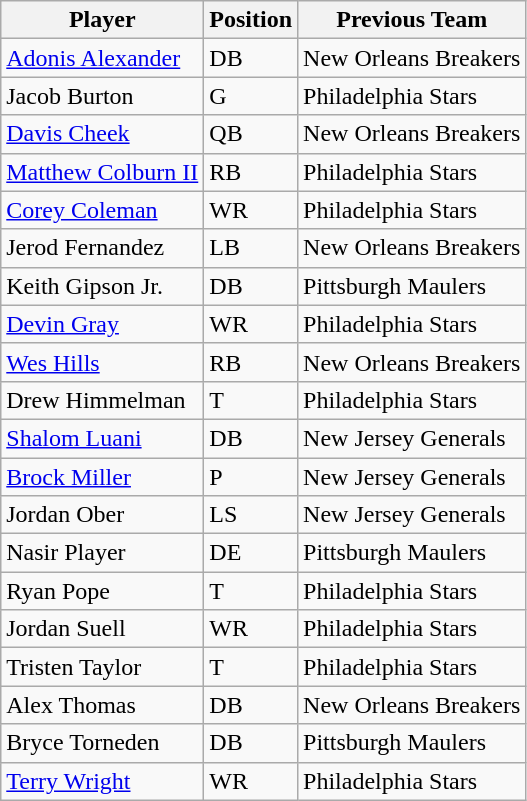<table class="wikitable">
<tr>
<th>Player</th>
<th>Position</th>
<th>Previous Team</th>
</tr>
<tr>
<td><a href='#'>Adonis Alexander</a></td>
<td>DB</td>
<td>New Orleans Breakers</td>
</tr>
<tr>
<td>Jacob Burton</td>
<td>G</td>
<td>Philadelphia Stars</td>
</tr>
<tr>
<td><a href='#'>Davis Cheek</a></td>
<td>QB</td>
<td>New Orleans Breakers</td>
</tr>
<tr>
<td><a href='#'>Matthew Colburn II</a></td>
<td>RB</td>
<td>Philadelphia Stars</td>
</tr>
<tr>
<td><a href='#'>Corey Coleman</a></td>
<td>WR</td>
<td>Philadelphia Stars</td>
</tr>
<tr>
<td>Jerod Fernandez</td>
<td>LB</td>
<td>New Orleans Breakers</td>
</tr>
<tr>
<td>Keith Gipson Jr.</td>
<td>DB</td>
<td>Pittsburgh Maulers</td>
</tr>
<tr>
<td><a href='#'>Devin Gray</a></td>
<td>WR</td>
<td>Philadelphia Stars</td>
</tr>
<tr>
<td><a href='#'>Wes Hills</a></td>
<td>RB</td>
<td>New Orleans Breakers</td>
</tr>
<tr>
<td>Drew Himmelman</td>
<td>T</td>
<td>Philadelphia Stars</td>
</tr>
<tr>
<td><a href='#'>Shalom Luani</a></td>
<td>DB</td>
<td>New Jersey Generals</td>
</tr>
<tr>
<td><a href='#'>Brock Miller</a></td>
<td>P</td>
<td>New Jersey Generals</td>
</tr>
<tr>
<td>Jordan Ober</td>
<td>LS</td>
<td>New Jersey Generals</td>
</tr>
<tr>
<td>Nasir Player</td>
<td>DE</td>
<td>Pittsburgh Maulers</td>
</tr>
<tr>
<td>Ryan Pope</td>
<td>T</td>
<td>Philadelphia Stars</td>
</tr>
<tr>
<td>Jordan Suell</td>
<td>WR</td>
<td>Philadelphia Stars</td>
</tr>
<tr>
<td>Tristen Taylor</td>
<td>T</td>
<td>Philadelphia Stars</td>
</tr>
<tr>
<td>Alex Thomas</td>
<td>DB</td>
<td>New Orleans Breakers</td>
</tr>
<tr>
<td>Bryce Torneden</td>
<td>DB</td>
<td>Pittsburgh Maulers</td>
</tr>
<tr>
<td><a href='#'>Terry Wright</a></td>
<td>WR</td>
<td>Philadelphia Stars</td>
</tr>
</table>
